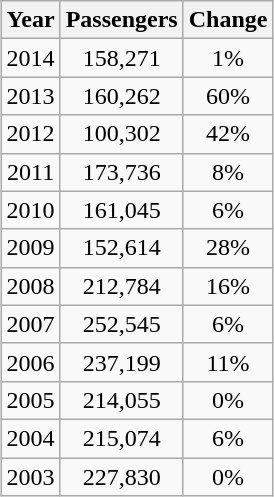<table class="wikitable sortable" style="margin: 1em auto 1em auto;">
<tr>
<th>Year</th>
<th>Passengers</th>
<th>Change</th>
</tr>
<tr align="center">
<td>2014</td>
<td>158,271</td>
<td>1%</td>
</tr>
<tr align="center">
<td>2013</td>
<td>160,262</td>
<td>60%</td>
</tr>
<tr align="center">
<td>2012</td>
<td>100,302</td>
<td>42%</td>
</tr>
<tr align="center">
<td>2011</td>
<td>173,736</td>
<td>8%</td>
</tr>
<tr align="center">
<td>2010</td>
<td>161,045</td>
<td>6%</td>
</tr>
<tr align="center">
<td>2009</td>
<td>152,614</td>
<td>28%</td>
</tr>
<tr align="center">
<td>2008</td>
<td>212,784</td>
<td>16%</td>
</tr>
<tr align="center">
<td>2007</td>
<td>252,545</td>
<td>6%</td>
</tr>
<tr align="center">
<td>2006</td>
<td>237,199</td>
<td>11%</td>
</tr>
<tr align="center">
<td>2005</td>
<td>214,055</td>
<td>0%</td>
</tr>
<tr align="center">
<td>2004</td>
<td>215,074</td>
<td>6%</td>
</tr>
<tr align="center">
<td>2003</td>
<td>227,830</td>
<td>0%</td>
</tr>
</table>
